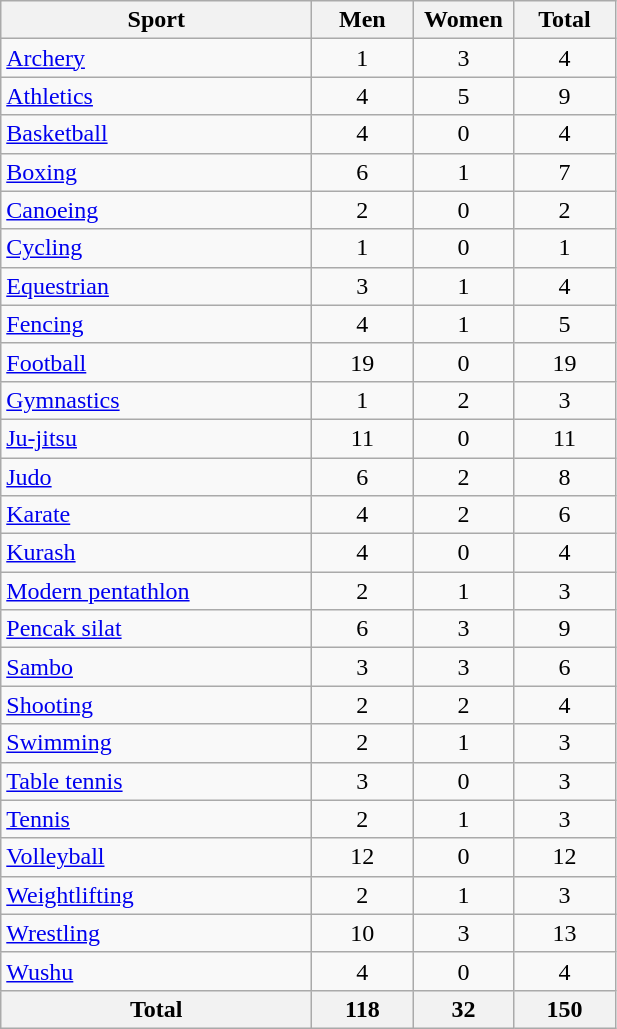<table class="wikitable" style="text-align:center;">
<tr>
<th width=200>Sport</th>
<th width=60>Men</th>
<th width=60>Women</th>
<th width=60>Total</th>
</tr>
<tr>
<td align=left><a href='#'>Archery</a></td>
<td>1</td>
<td>3</td>
<td>4</td>
</tr>
<tr>
<td align=left><a href='#'>Athletics</a></td>
<td>4</td>
<td>5</td>
<td>9</td>
</tr>
<tr>
<td align=left><a href='#'>Basketball</a></td>
<td>4</td>
<td>0</td>
<td>4</td>
</tr>
<tr>
<td align=left><a href='#'>Boxing</a></td>
<td>6</td>
<td>1</td>
<td>7</td>
</tr>
<tr>
<td align=left><a href='#'>Canoeing</a></td>
<td>2</td>
<td>0</td>
<td>2</td>
</tr>
<tr>
<td align=left><a href='#'>Cycling</a></td>
<td>1</td>
<td>0</td>
<td>1</td>
</tr>
<tr>
<td align=left><a href='#'>Equestrian</a></td>
<td>3</td>
<td>1</td>
<td>4</td>
</tr>
<tr>
<td align=left><a href='#'>Fencing</a></td>
<td>4</td>
<td>1</td>
<td>5</td>
</tr>
<tr>
<td align=left><a href='#'>Football</a></td>
<td>19</td>
<td>0</td>
<td>19</td>
</tr>
<tr>
<td align=left><a href='#'>Gymnastics</a></td>
<td>1</td>
<td>2</td>
<td>3</td>
</tr>
<tr>
<td align=left><a href='#'>Ju-jitsu</a></td>
<td>11</td>
<td>0</td>
<td>11</td>
</tr>
<tr>
<td align=left><a href='#'>Judo</a></td>
<td>6</td>
<td>2</td>
<td>8</td>
</tr>
<tr>
<td align=left><a href='#'>Karate</a></td>
<td>4</td>
<td>2</td>
<td>6</td>
</tr>
<tr>
<td align=left><a href='#'>Kurash</a></td>
<td>4</td>
<td>0</td>
<td>4</td>
</tr>
<tr>
<td align=left><a href='#'>Modern pentathlon</a></td>
<td>2</td>
<td>1</td>
<td>3</td>
</tr>
<tr>
<td align=left><a href='#'>Pencak silat</a></td>
<td>6</td>
<td>3</td>
<td>9</td>
</tr>
<tr>
<td align=left><a href='#'>Sambo</a></td>
<td>3</td>
<td>3</td>
<td>6</td>
</tr>
<tr>
<td align=left><a href='#'>Shooting</a></td>
<td>2</td>
<td>2</td>
<td>4</td>
</tr>
<tr>
<td align=left><a href='#'>Swimming</a></td>
<td>2</td>
<td>1</td>
<td>3</td>
</tr>
<tr>
<td align=left><a href='#'>Table tennis</a></td>
<td>3</td>
<td>0</td>
<td>3</td>
</tr>
<tr>
<td align=left><a href='#'>Tennis</a></td>
<td>2</td>
<td>1</td>
<td>3</td>
</tr>
<tr>
<td align=left><a href='#'>Volleyball</a></td>
<td>12</td>
<td>0</td>
<td>12</td>
</tr>
<tr>
<td align=left><a href='#'>Weightlifting</a></td>
<td>2</td>
<td>1</td>
<td>3</td>
</tr>
<tr>
<td align=left><a href='#'>Wrestling</a></td>
<td>10</td>
<td>3</td>
<td>13</td>
</tr>
<tr>
<td align=left><a href='#'>Wushu</a></td>
<td>4</td>
<td>0</td>
<td>4</td>
</tr>
<tr>
<th>Total</th>
<th>118</th>
<th>32</th>
<th>150</th>
</tr>
</table>
